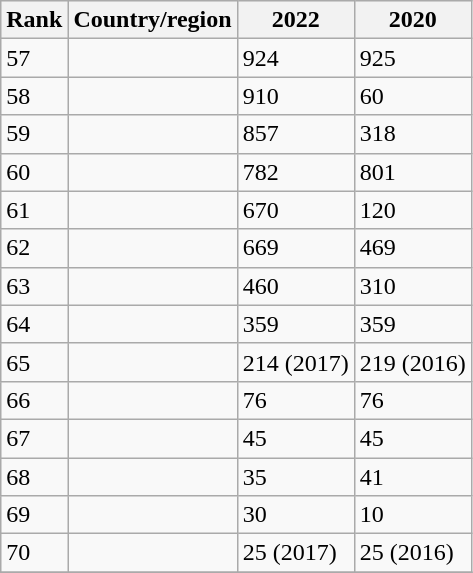<table class="wikitable sortable">
<tr bgcolor="#ececec">
<th>Rank</th>
<th>Country/region</th>
<th data-sort-type="number">2022</th>
<th data-sort-type="number">2020</th>
</tr>
<tr>
<td>57</td>
<td></td>
<td align="left">924</td>
<td align="left">925</td>
</tr>
<tr>
<td>58</td>
<td></td>
<td align="left">910</td>
<td align="left">60</td>
</tr>
<tr>
<td>59</td>
<td></td>
<td align="left">857</td>
<td align="left">318</td>
</tr>
<tr>
<td>60</td>
<td></td>
<td align="left">782</td>
<td align="left">801</td>
</tr>
<tr>
<td>61</td>
<td></td>
<td align="left">670</td>
<td align="left">120</td>
</tr>
<tr>
<td>62</td>
<td></td>
<td align="left">669</td>
<td align="left">469</td>
</tr>
<tr>
<td>63</td>
<td></td>
<td align="left">460</td>
<td align="left">310</td>
</tr>
<tr>
<td>64</td>
<td></td>
<td align="left">359</td>
<td align="left">359</td>
</tr>
<tr>
<td>65</td>
<td></td>
<td align="left">214 (2017)</td>
<td align="left">219 (2016)</td>
</tr>
<tr>
<td>66</td>
<td></td>
<td align="left">76</td>
<td align="left">76</td>
</tr>
<tr>
<td>67</td>
<td></td>
<td align="left">45</td>
<td align="left">45</td>
</tr>
<tr>
<td>68</td>
<td></td>
<td align="left">35</td>
<td align="left">41</td>
</tr>
<tr>
<td>69</td>
<td></td>
<td align="left">30</td>
<td align="left">10</td>
</tr>
<tr>
<td>70</td>
<td><em></em></td>
<td align="left">25 (2017)</td>
<td align="left">25 (2016)</td>
</tr>
<tr>
</tr>
</table>
